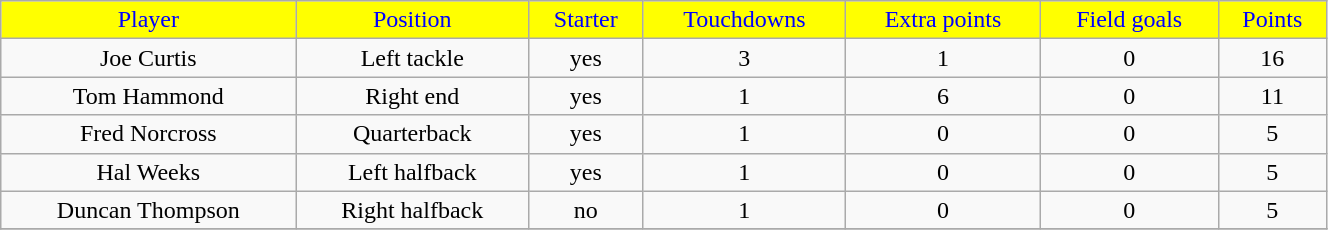<table class="wikitable" width="70%">
<tr align="center"  style="background:yellow;color:blue;">
<td>Player</td>
<td>Position</td>
<td>Starter</td>
<td>Touchdowns</td>
<td>Extra points</td>
<td>Field goals</td>
<td>Points</td>
</tr>
<tr align="center" bgcolor="">
<td>Joe Curtis</td>
<td>Left tackle</td>
<td>yes</td>
<td>3</td>
<td>1</td>
<td>0</td>
<td>16</td>
</tr>
<tr align="center" bgcolor="">
<td>Tom Hammond</td>
<td>Right end</td>
<td>yes</td>
<td>1</td>
<td>6</td>
<td>0</td>
<td>11</td>
</tr>
<tr align="center" bgcolor="">
<td>Fred Norcross</td>
<td>Quarterback</td>
<td>yes</td>
<td>1</td>
<td>0</td>
<td>0</td>
<td>5</td>
</tr>
<tr align="center" bgcolor="">
<td>Hal Weeks</td>
<td>Left halfback</td>
<td>yes</td>
<td>1</td>
<td>0</td>
<td>0</td>
<td>5</td>
</tr>
<tr align="center" bgcolor="">
<td>Duncan Thompson</td>
<td>Right halfback</td>
<td>no</td>
<td>1</td>
<td>0</td>
<td>0</td>
<td>5</td>
</tr>
<tr align="center" bgcolor="">
</tr>
</table>
